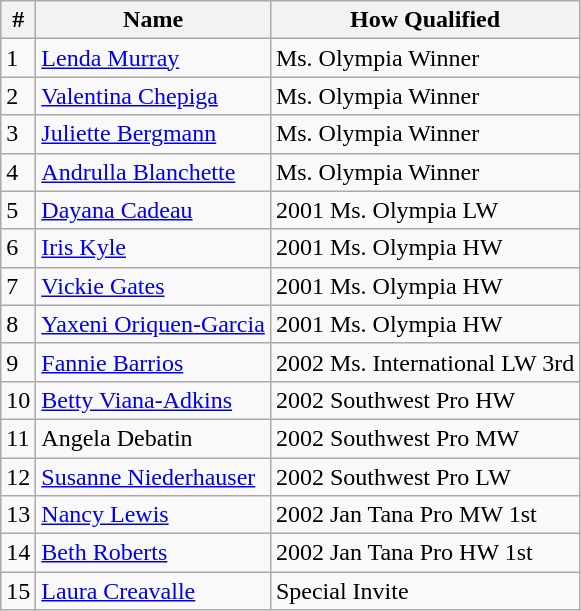<table class="wikitable">
<tr>
<th>#</th>
<th>Name</th>
<th>How Qualified</th>
</tr>
<tr>
<td>1</td>
<td><a href='#'>Lenda Murray</a></td>
<td>Ms. Olympia Winner</td>
</tr>
<tr>
<td>2</td>
<td><a href='#'>Valentina Chepiga</a></td>
<td>Ms. Olympia Winner</td>
</tr>
<tr>
<td>3</td>
<td><a href='#'>Juliette Bergmann</a></td>
<td>Ms. Olympia Winner</td>
</tr>
<tr>
<td>4</td>
<td><a href='#'>Andrulla Blanchette</a></td>
<td>Ms. Olympia Winner</td>
</tr>
<tr>
<td>5</td>
<td><a href='#'>Dayana Cadeau</a></td>
<td>2001 Ms. Olympia LW</td>
</tr>
<tr>
<td>6</td>
<td><a href='#'>Iris Kyle</a></td>
<td>2001 Ms. Olympia HW</td>
</tr>
<tr>
<td>7</td>
<td><a href='#'>Vickie Gates</a></td>
<td>2001 Ms. Olympia HW</td>
</tr>
<tr>
<td>8</td>
<td><a href='#'>Yaxeni Oriquen-Garcia</a></td>
<td>2001 Ms. Olympia HW</td>
</tr>
<tr>
<td>9</td>
<td><a href='#'>Fannie Barrios</a></td>
<td>2002 Ms. International LW 3rd</td>
</tr>
<tr>
<td>10</td>
<td><a href='#'>Betty Viana-Adkins</a></td>
<td>2002 Southwest Pro HW</td>
</tr>
<tr>
<td>11</td>
<td>Angela Debatin</td>
<td>2002 Southwest Pro MW</td>
</tr>
<tr>
<td>12</td>
<td><a href='#'>Susanne Niederhauser</a></td>
<td>2002 Southwest Pro LW</td>
</tr>
<tr>
<td>13</td>
<td><a href='#'>Nancy Lewis</a></td>
<td>2002 Jan Tana Pro MW 1st</td>
</tr>
<tr>
<td>14</td>
<td><a href='#'>Beth Roberts</a></td>
<td>2002 Jan Tana Pro HW 1st</td>
</tr>
<tr>
<td>15</td>
<td><a href='#'>Laura Creavalle</a></td>
<td>Special Invite</td>
</tr>
</table>
